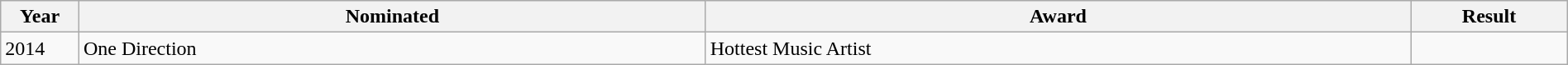<table class="wikitable" width=100%>
<tr>
<th width=5%>Year</th>
<th width=40%>Nominated</th>
<th width=45%>Award</th>
<th width=10%>Result</th>
</tr>
<tr>
<td>2014</td>
<td>One Direction</td>
<td>Hottest Music Artist</td>
<td></td>
</tr>
</table>
